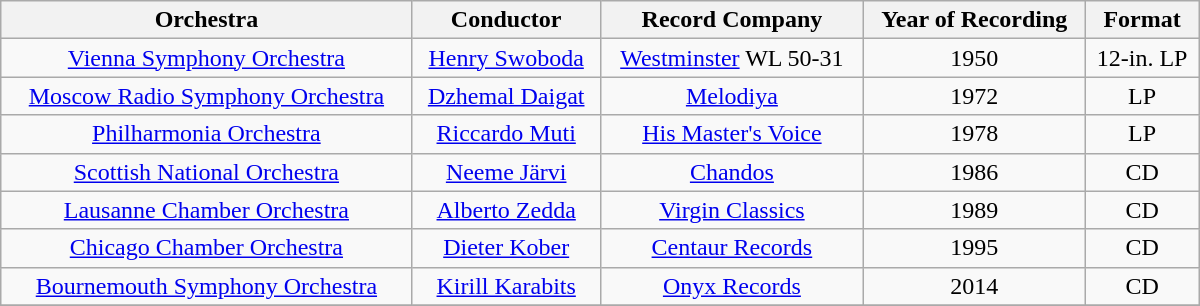<table class="wikitable" width="800px">
<tr>
<th align="center">Orchestra</th>
<th align="center">Conductor</th>
<th align="center">Record Company</th>
<th align="center">Year of Recording</th>
<th align="center">Format</th>
</tr>
<tr>
<td align="center"><a href='#'>Vienna Symphony Orchestra</a></td>
<td align="center"><a href='#'>Henry Swoboda</a></td>
<td align="center"><a href='#'>Westminster</a> WL 50-31</td>
<td align="center">1950</td>
<td align="center">12-in. LP</td>
</tr>
<tr>
<td align="center"><a href='#'>Moscow Radio Symphony Orchestra</a></td>
<td align="center"><a href='#'>Dzhemal Daigat</a></td>
<td align="center"><a href='#'>Melodiya</a></td>
<td align="center">1972</td>
<td align="center">LP</td>
</tr>
<tr>
<td align="center"><a href='#'>Philharmonia Orchestra</a></td>
<td align="center"><a href='#'>Riccardo Muti</a></td>
<td align="center"><a href='#'>His Master's Voice</a></td>
<td align="center">1978</td>
<td align="center">LP</td>
</tr>
<tr>
<td align="center"><a href='#'>Scottish National Orchestra</a></td>
<td align="center"><a href='#'>Neeme Järvi</a></td>
<td align="center"><a href='#'>Chandos</a></td>
<td align="center">1986</td>
<td align="center">CD</td>
</tr>
<tr>
<td align="center"><a href='#'>Lausanne Chamber Orchestra</a></td>
<td align="center"><a href='#'>Alberto Zedda</a></td>
<td align="center"><a href='#'>Virgin Classics</a></td>
<td align="center">1989</td>
<td align="center">CD</td>
</tr>
<tr>
<td align="center"><a href='#'>Chicago Chamber Orchestra</a></td>
<td align="center"><a href='#'>Dieter Kober</a></td>
<td align="center"><a href='#'>Centaur Records</a></td>
<td align="center">1995</td>
<td align="center">CD</td>
</tr>
<tr>
<td align="center"><a href='#'>Bournemouth Symphony Orchestra</a></td>
<td align="center"><a href='#'>Kirill Karabits</a></td>
<td align="center"><a href='#'>Onyx Records</a></td>
<td align="center">2014</td>
<td align="center">CD</td>
</tr>
<tr>
</tr>
</table>
